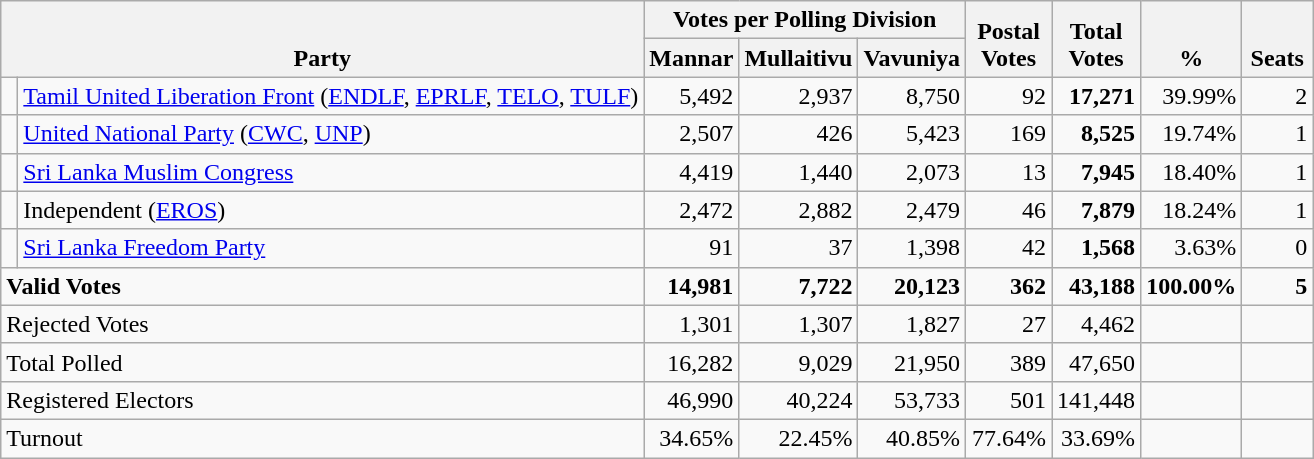<table class="wikitable" border="1" style="text-align:right;">
<tr>
<th align=left valign=bottom rowspan=2 colspan=2>Party</th>
<th colspan=3>Votes per Polling Division</th>
<th align=center valign=bottom rowspan=2 width="50">Postal<br>Votes</th>
<th align=center valign=bottom rowspan=2 width="50">Total Votes</th>
<th align=center valign=bottom rowspan=2 width="50">%</th>
<th align=center valign=bottom rowspan=2 width="40">Seats</th>
</tr>
<tr>
<th align=center valign=bottom width="50">Mannar</th>
<th align=center valign=bottom width="50">Mullaitivu</th>
<th align=center valign=bottom width="50">Vavuniya</th>
</tr>
<tr>
<td bgcolor=> </td>
<td align=left><a href='#'>Tamil United Liberation Front</a> (<a href='#'>ENDLF</a>, <a href='#'>EPRLF</a>, <a href='#'>TELO</a>, <a href='#'>TULF</a>)</td>
<td>5,492</td>
<td>2,937</td>
<td>8,750</td>
<td>92</td>
<td><strong>17,271</strong></td>
<td>39.99%</td>
<td>2</td>
</tr>
<tr>
<td bgcolor=> </td>
<td align=left><a href='#'>United National Party</a> (<a href='#'>CWC</a>, <a href='#'>UNP</a>)</td>
<td>2,507</td>
<td>426</td>
<td>5,423</td>
<td>169</td>
<td><strong>8,525</strong></td>
<td>19.74%</td>
<td>1</td>
</tr>
<tr>
<td bgcolor=> </td>
<td align=left><a href='#'>Sri Lanka Muslim Congress</a></td>
<td>4,419</td>
<td>1,440</td>
<td>2,073</td>
<td>13</td>
<td><strong>7,945</strong></td>
<td>18.40%</td>
<td>1</td>
</tr>
<tr>
<td bgcolor=> </td>
<td align=left>Independent (<a href='#'>EROS</a>)</td>
<td>2,472</td>
<td>2,882</td>
<td>2,479</td>
<td>46</td>
<td><strong>7,879</strong></td>
<td>18.24%</td>
<td>1</td>
</tr>
<tr>
<td bgcolor=> </td>
<td align=left><a href='#'>Sri Lanka Freedom Party</a></td>
<td>91</td>
<td>37</td>
<td>1,398</td>
<td>42</td>
<td><strong>1,568</strong></td>
<td>3.63%</td>
<td>0</td>
</tr>
<tr>
<td align=left colspan=2><strong>Valid Votes</strong></td>
<td><strong>14,981</strong></td>
<td><strong>7,722</strong></td>
<td><strong>20,123</strong></td>
<td><strong>362</strong></td>
<td><strong>43,188</strong></td>
<td><strong>100.00%</strong></td>
<td><strong>5</strong></td>
</tr>
<tr>
<td align=left colspan=2>Rejected Votes</td>
<td>1,301</td>
<td>1,307</td>
<td>1,827</td>
<td>27</td>
<td>4,462</td>
<td></td>
<td></td>
</tr>
<tr>
<td align=left colspan=2>Total Polled</td>
<td>16,282</td>
<td>9,029</td>
<td>21,950</td>
<td>389</td>
<td>47,650</td>
<td></td>
<td></td>
</tr>
<tr>
<td align=left colspan=2>Registered Electors</td>
<td>46,990</td>
<td>40,224</td>
<td>53,733</td>
<td>501</td>
<td>141,448</td>
<td></td>
<td></td>
</tr>
<tr>
<td align=left colspan=2>Turnout</td>
<td>34.65%</td>
<td>22.45%</td>
<td>40.85%</td>
<td>77.64%</td>
<td>33.69%</td>
<td></td>
<td></td>
</tr>
</table>
